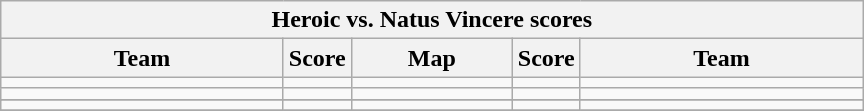<table class="wikitable" style="text-align: center;">
<tr>
<th colspan=5>Heroic vs. Natus Vincere scores</th>
</tr>
<tr>
<th width="181px">Team</th>
<th width="20px">Score</th>
<th width="100px">Map</th>
<th width="20px">Score</th>
<th width="181px">Team</th>
</tr>
<tr>
<td></td>
<td></td>
<td></td>
<td></td>
<td></td>
</tr>
<tr>
<td></td>
<td></td>
<td></td>
<td></td>
<td></td>
</tr>
<tr>
</tr>
<tr>
<td></td>
<td></td>
<td></td>
<td></td>
<td></td>
</tr>
<tr>
</tr>
</table>
